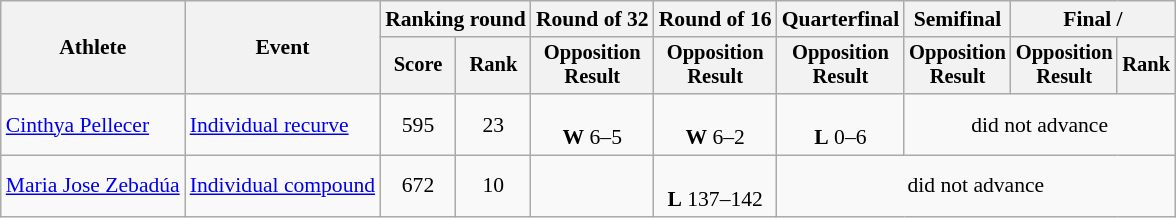<table class=wikitable style=font-size:90%;text-align:center>
<tr>
<th rowspan=2>Athlete</th>
<th rowspan=2>Event</th>
<th colspan=2>Ranking round</th>
<th>Round of 32</th>
<th>Round of 16</th>
<th>Quarterfinal</th>
<th>Semifinal</th>
<th colspan=2>Final / </th>
</tr>
<tr style=font-size:95%>
<th>Score</th>
<th>Rank</th>
<th>Opposition<br>Result</th>
<th>Opposition<br>Result</th>
<th>Opposition<br>Result</th>
<th>Opposition<br>Result</th>
<th>Opposition<br>Result</th>
<th>Rank</th>
</tr>
<tr>
<td align=left><a href='#'>Cinthya Pellecer</a></td>
<td align=left><a href='#'>Individual recurve</a></td>
<td>595</td>
<td>23</td>
<td><br><strong>W</strong> 6–5</td>
<td><br><strong>W</strong> 6–2</td>
<td><br><strong>L</strong> 0–6</td>
<td colspan=3>did not advance</td>
</tr>
<tr align=center>
<td align=left><a href='#'>Maria Jose Zebadúa</a></td>
<td align=left><a href='#'>Individual compound</a></td>
<td>672</td>
<td>10</td>
<td></td>
<td><br><strong>L</strong> 137–142</td>
<td colspan=4>did not advance</td>
</tr>
</table>
